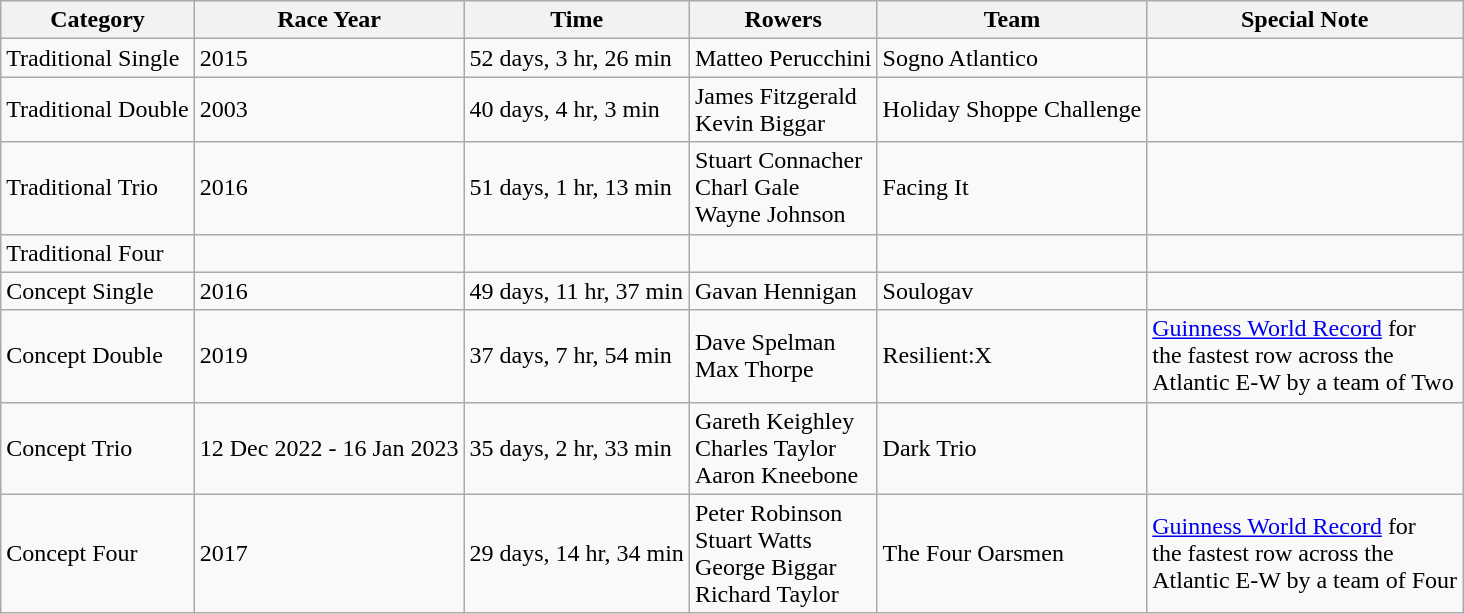<table class="wikitable sortable">
<tr>
<th>Category</th>
<th>Race Year</th>
<th>Time</th>
<th>Rowers</th>
<th>Team</th>
<th>Special Note</th>
</tr>
<tr>
<td>Traditional Single</td>
<td>2015</td>
<td>52 days, 3 hr, 26 min</td>
<td>Matteo Perucchini</td>
<td>Sogno Atlantico</td>
<td></td>
</tr>
<tr>
<td>Traditional Double</td>
<td>2003</td>
<td>40 days, 4 hr, 3 min</td>
<td>James Fitzgerald<br>Kevin Biggar</td>
<td>Holiday Shoppe Challenge</td>
<td></td>
</tr>
<tr>
<td>Traditional Trio</td>
<td>2016</td>
<td>51 days, 1 hr, 13 min</td>
<td>Stuart Connacher<br>Charl Gale<br>Wayne Johnson</td>
<td>Facing It</td>
<td></td>
</tr>
<tr>
<td>Traditional Four</td>
<td></td>
<td></td>
<td></td>
<td></td>
<td></td>
</tr>
<tr>
<td>Concept Single</td>
<td>2016</td>
<td>49 days, 11 hr, 37 min</td>
<td>Gavan Hennigan</td>
<td>Soulogav</td>
<td></td>
</tr>
<tr>
<td>Concept Double</td>
<td>2019</td>
<td>37 days, 7 hr, 54 min</td>
<td>Dave Spelman<br>Max Thorpe</td>
<td>Resilient:X</td>
<td><a href='#'>Guinness World Record</a> for<br>the fastest row across the<br>Atlantic E-W by a team of Two</td>
</tr>
<tr>
<td>Concept Trio</td>
<td>12 Dec 2022 - 16 Jan 2023</td>
<td>35 days, 2 hr, 33 min</td>
<td>Gareth Keighley<br>Charles Taylor<br>Aaron Kneebone</td>
<td>Dark Trio</td>
</tr>
<tr>
<td>Concept Four</td>
<td>2017</td>
<td>29 days, 14 hr, 34 min</td>
<td>Peter Robinson<br>Stuart Watts<br>George Biggar<br>Richard Taylor</td>
<td>The Four Oarsmen</td>
<td><a href='#'>Guinness World Record</a> for<br>the fastest row across the<br>Atlantic E-W by a team of Four</td>
</tr>
</table>
